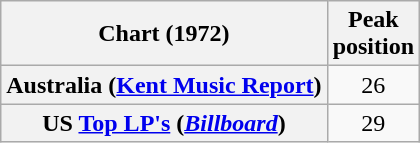<table class="wikitable plainrowheaders" style="text-align:center;">
<tr>
<th>Chart (1972)</th>
<th>Peak<br>position</th>
</tr>
<tr>
<th scope="row">Australia (<a href='#'>Kent Music Report</a>)</th>
<td>26</td>
</tr>
<tr>
<th scope="row">US <a href='#'>Top LP's</a> (<em><a href='#'>Billboard</a></em>)</th>
<td>29</td>
</tr>
</table>
